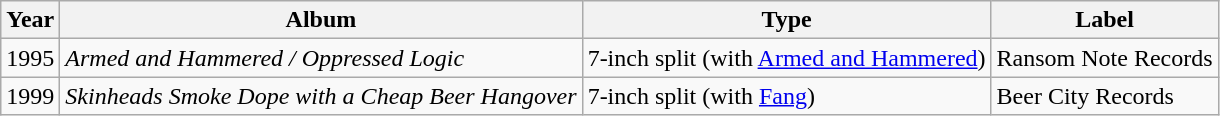<table class="wikitable">
<tr>
<th>Year</th>
<th>Album</th>
<th>Type</th>
<th>Label</th>
</tr>
<tr>
<td>1995</td>
<td><em>Armed and Hammered / Oppressed Logic</em></td>
<td>7-inch split (with <a href='#'>Armed and Hammered</a>)</td>
<td>Ransom Note Records</td>
</tr>
<tr>
<td>1999</td>
<td><em>Skinheads Smoke Dope with a Cheap Beer Hangover</em></td>
<td>7-inch split (with <a href='#'>Fang</a>)</td>
<td>Beer City Records</td>
</tr>
</table>
